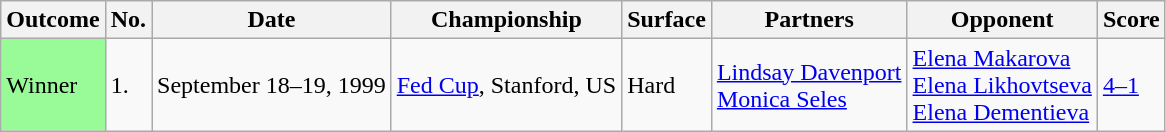<table class="sortable wikitable">
<tr>
<th>Outcome</th>
<th>No.</th>
<th>Date</th>
<th>Championship</th>
<th>Surface</th>
<th>Partners</th>
<th>Opponent</th>
<th>Score</th>
</tr>
<tr>
<td bgcolor=98FB98>Winner</td>
<td>1.</td>
<td>September 18–19, 1999</td>
<td><a href='#'>Fed Cup</a>, Stanford, US</td>
<td>Hard</td>
<td> <a href='#'>Lindsay Davenport</a><br> <a href='#'>Monica Seles</a></td>
<td> <a href='#'>Elena Makarova</a><br> <a href='#'>Elena Likhovtseva</a><br> <a href='#'>Elena Dementieva</a></td>
<td><a href='#'>4–1</a></td>
</tr>
</table>
